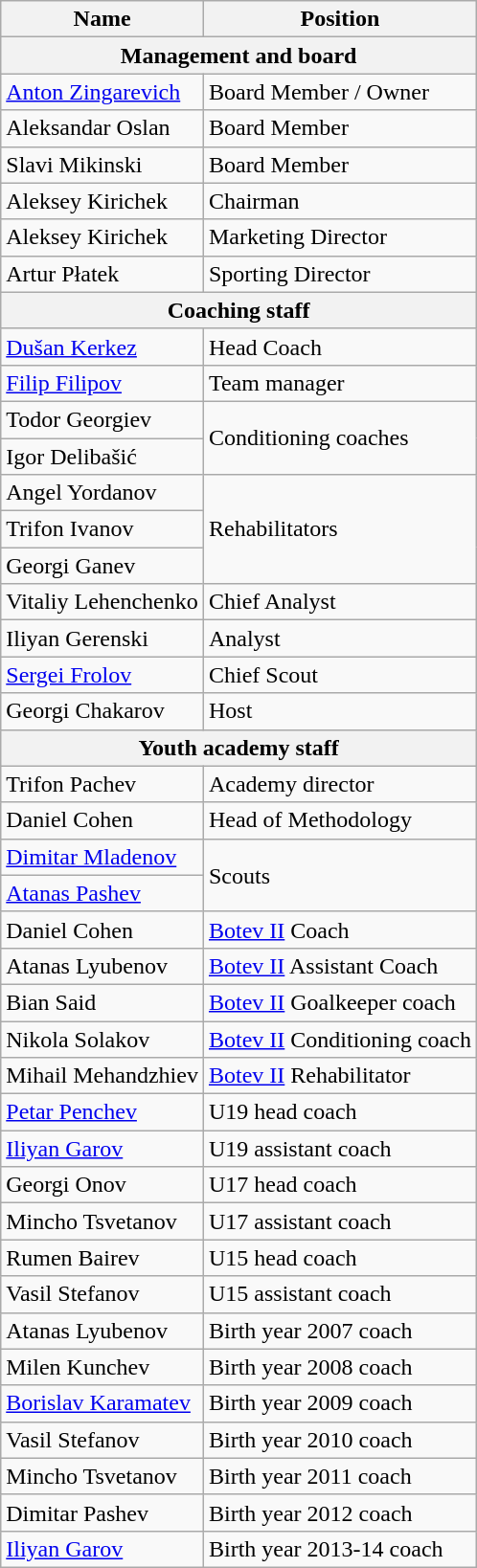<table class="wikitable">
<tr>
<th>Name</th>
<th>Position</th>
</tr>
<tr>
<th colspan="2">Management and board</th>
</tr>
<tr>
<td> <a href='#'>Anton Zingarevich</a></td>
<td>Board Member / Owner</td>
</tr>
<tr>
<td> Aleksandar Oslan</td>
<td>Board Member</td>
</tr>
<tr>
<td> Slavi Mikinski</td>
<td>Board Member</td>
</tr>
<tr>
<td> Aleksey Kirichek</td>
<td>Chairman</td>
</tr>
<tr>
<td> Aleksey Kirichek</td>
<td>Marketing Director</td>
</tr>
<tr>
<td> Artur Płatek</td>
<td>Sporting Director</td>
</tr>
<tr>
<th colspan="2">Coaching staff</th>
</tr>
<tr>
<td> <a href='#'>Dušan Kerkez</a></td>
<td>Head Coach</td>
</tr>
<tr>
<td> <a href='#'>Filip Filipov</a></td>
<td>Team manager</td>
</tr>
<tr>
<td> Todor Georgiev</td>
<td rowspan="2">Conditioning coaches</td>
</tr>
<tr>
<td> Igor Delibašić</td>
</tr>
<tr>
<td> Angel Yordanov</td>
<td rowspan="3">Rehabilitators</td>
</tr>
<tr>
<td> Trifon Ivanov</td>
</tr>
<tr>
<td> Georgi Ganev</td>
</tr>
<tr>
<td> Vitaliy Lehenchenko</td>
<td>Chief Analyst</td>
</tr>
<tr>
<td> Iliyan Gerenski</td>
<td>Analyst</td>
</tr>
<tr>
<td> <a href='#'>Sergei Frolov</a></td>
<td>Chief Scout</td>
</tr>
<tr>
<td> Georgi Chakarov</td>
<td>Host</td>
</tr>
<tr>
<th colspan="2">Youth academy staff</th>
</tr>
<tr>
<td> Trifon Pachev</td>
<td>Academy director</td>
</tr>
<tr>
<td> Daniel Cohen</td>
<td>Head of Methodology</td>
</tr>
<tr>
<td> <a href='#'>Dimitar Mladenov</a></td>
<td rowspan="2">Scouts</td>
</tr>
<tr>
<td> <a href='#'>Atanas Pashev</a></td>
</tr>
<tr>
<td> Daniel Cohen</td>
<td><a href='#'>Botev II</a> Coach</td>
</tr>
<tr>
<td> Atanas Lyubenov</td>
<td><a href='#'>Botev II</a> Assistant Coach</td>
</tr>
<tr>
<td> Bian Said</td>
<td><a href='#'>Botev II</a> Goalkeeper coach</td>
</tr>
<tr>
<td> Nikola Solakov</td>
<td><a href='#'>Botev II</a> Conditioning coach</td>
</tr>
<tr>
<td> Mihail Mehandzhiev</td>
<td><a href='#'>Botev II</a> Rehabilitator</td>
</tr>
<tr>
<td> <a href='#'>Petar Penchev</a></td>
<td>U19 head coach</td>
</tr>
<tr>
<td> <a href='#'>Iliyan Garov</a></td>
<td>U19 assistant coach</td>
</tr>
<tr>
<td> Georgi Onov</td>
<td>U17 head coach</td>
</tr>
<tr>
<td> Mincho Tsvetanov</td>
<td>U17 assistant coach</td>
</tr>
<tr>
<td> Rumen Bairev</td>
<td>U15 head coach</td>
</tr>
<tr>
<td> Vasil Stefanov</td>
<td>U15 assistant coach</td>
</tr>
<tr>
<td> Atanas Lyubenov</td>
<td>Birth year 2007 coach</td>
</tr>
<tr>
<td> Milen Kunchev</td>
<td>Birth year 2008 coach</td>
</tr>
<tr>
<td> <a href='#'>Borislav Karamatev</a></td>
<td>Birth year 2009 coach</td>
</tr>
<tr>
<td> Vasil Stefanov</td>
<td>Birth year 2010 coach</td>
</tr>
<tr>
<td> Mincho Tsvetanov</td>
<td>Birth year 2011 coach</td>
</tr>
<tr>
<td> Dimitar Pashev</td>
<td>Birth year 2012 coach</td>
</tr>
<tr>
<td> <a href='#'>Iliyan Garov</a></td>
<td>Birth year 2013-14 coach</td>
</tr>
</table>
